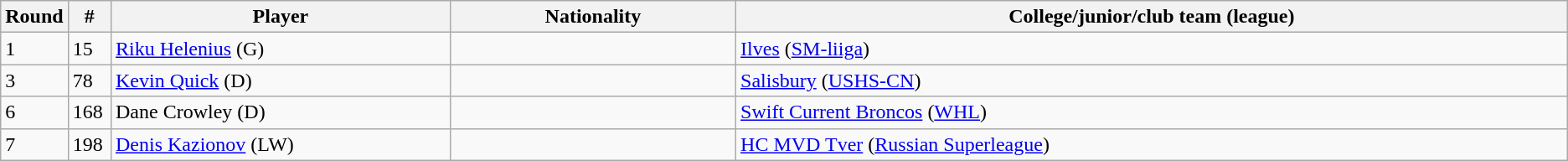<table class="wikitable">
<tr>
<th bgcolor="#DDDDFF" width="2.75%">Round</th>
<th bgcolor="#DDDDFF" width="2.75%">#</th>
<th bgcolor="#DDDDFF" width="22.0%">Player</th>
<th bgcolor="#DDDDFF" width="18.5%">Nationality</th>
<th bgcolor="#DDDDFF" width="100.0%">College/junior/club team (league)</th>
</tr>
<tr>
<td>1</td>
<td>15</td>
<td><a href='#'>Riku Helenius</a> (G)</td>
<td></td>
<td><a href='#'>Ilves</a> (<a href='#'>SM-liiga</a>)</td>
</tr>
<tr>
<td>3</td>
<td>78</td>
<td><a href='#'>Kevin Quick</a> (D)</td>
<td></td>
<td><a href='#'>Salisbury</a> (<a href='#'>USHS-CN</a>)</td>
</tr>
<tr>
<td>6</td>
<td>168</td>
<td>Dane Crowley (D)</td>
<td></td>
<td><a href='#'>Swift Current Broncos</a> (<a href='#'>WHL</a>)</td>
</tr>
<tr>
<td>7</td>
<td>198</td>
<td><a href='#'>Denis Kazionov</a> (LW)</td>
<td></td>
<td><a href='#'>HC MVD Tver</a> (<a href='#'>Russian Superleague</a>)</td>
</tr>
</table>
